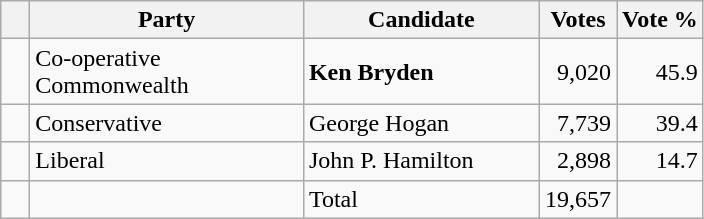<table class="wikitable">
<tr>
<th></th>
<th scope="col" width="175">Party</th>
<th scope="col" width="150">Candidate</th>
<th>Votes</th>
<th>Vote %</th>
</tr>
<tr>
<td>   </td>
<td>Co-operative Commonwealth</td>
<td><strong>Ken Bryden</strong></td>
<td align=right>9,020</td>
<td align=right>45.9</td>
</tr>
<tr |>
<td>   </td>
<td>Conservative</td>
<td>George Hogan</td>
<td align=right>7,739</td>
<td align=right>39.4</td>
</tr>
<tr |>
<td>   </td>
<td>Liberal</td>
<td>John P. Hamilton</td>
<td align=right>2,898</td>
<td align=right>14.7</td>
</tr>
<tr |>
<td></td>
<td></td>
<td>Total</td>
<td align=right>19,657</td>
<td></td>
</tr>
</table>
